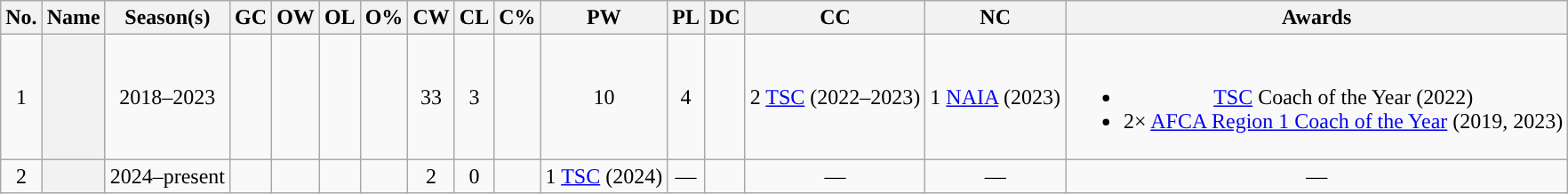<table class="wikitable sortable plainrowheaders" style="text-align:center">
<tr>
<th scope="col" class="unsortable">No.</th>
<th scope="col">Name</th>
<th scope="col">Season(s)</th>
<th scope="col">GC</th>
<th scope="col">OW</th>
<th scope="col">OL</th>
<th scope="col">O%</th>
<th scope="col">CW</th>
<th scope="col">CL</th>
<th scope="col">C%</th>
<th scope="col">PW</th>
<th scope="col">PL</th>
<th scope="col">DC</th>
<th scope="col">CC</th>
<th scope="col">NC</th>
<th scope="col" class="unsortable">Awards</th>
</tr>
<tr>
<td>1</td>
<th scope="row"></th>
<td>2018–2023</td>
<td></td>
<td></td>
<td></td>
<td></td>
<td>33</td>
<td>3</td>
<td></td>
<td>10</td>
<td>4</td>
<td></td>
<td>2 <a href='#'>TSC</a> (2022–2023)</td>
<td>1 <a href='#'>NAIA</a> (2023)</td>
<td><br><ul><li><a href='#'>TSC</a> Coach of the Year (2022)</li><li>2× <a href='#'>AFCA Region 1 Coach of the Year</a> (2019, 2023)</li></ul></td>
</tr>
<tr>
<td>2</td>
<th scope="row"></th>
<td>2024–present</td>
<td></td>
<td></td>
<td></td>
<td></td>
<td>2</td>
<td>0</td>
<td></td>
<td>1 <a href='#'>TSC</a> (2024)</td>
<td>—</td>
<td></td>
<td>—</td>
<td>—</td>
<td>—</td>
</tr>
</table>
